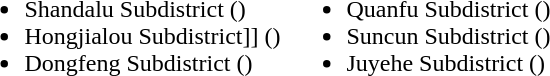<table>
<tr>
<td valign="top"><br><ul><li>Shandalu Subdistrict ()</li><li>Hongjialou Subdistrict]] ()</li><li>Dongfeng Subdistrict ()</li></ul></td>
<td valign="top"><br><ul><li>Quanfu Subdistrict ()</li><li>Suncun Subdistrict ()</li><li>Juyehe Subdistrict ()</li></ul></td>
</tr>
</table>
